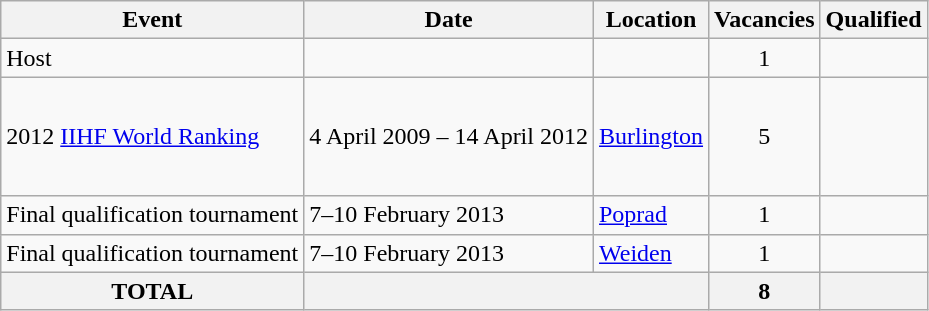<table class="wikitable">
<tr>
<th>Event</th>
<th>Date</th>
<th>Location</th>
<th>Vacancies</th>
<th>Qualified</th>
</tr>
<tr>
<td>Host</td>
<td></td>
<td></td>
<td align=center>1</td>
<td></td>
</tr>
<tr>
<td>2012 <a href='#'>IIHF World Ranking</a></td>
<td>4 April 2009 – 14 April 2012</td>
<td> <a href='#'>Burlington</a></td>
<td align=center>5</td>
<td><br><br><br><br></td>
</tr>
<tr>
<td>Final qualification tournament</td>
<td>7–10 February 2013</td>
<td> <a href='#'>Poprad</a> </td>
<td align=center>1</td>
<td></td>
</tr>
<tr>
<td>Final qualification tournament</td>
<td>7–10 February 2013</td>
<td> <a href='#'>Weiden</a></td>
<td align=center>1</td>
<td></td>
</tr>
<tr>
<th>TOTAL</th>
<th colspan="2"></th>
<th>8</th>
<th></th>
</tr>
</table>
